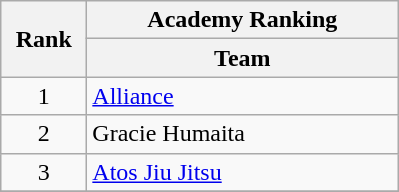<table class="wikitable" style="text-align:center;">
<tr>
<th rowspan="2" width="50">Rank</th>
<th colspan="2">Academy Ranking</th>
</tr>
<tr>
<th width="200">Team</th>
</tr>
<tr>
<td>1</td>
<td style=text-align:left><a href='#'>Alliance</a></td>
</tr>
<tr>
<td>2</td>
<td style=text-align:left>Gracie Humaita</td>
</tr>
<tr>
<td>3</td>
<td style=text-align:left><a href='#'>Atos Jiu Jitsu</a></td>
</tr>
<tr>
</tr>
</table>
